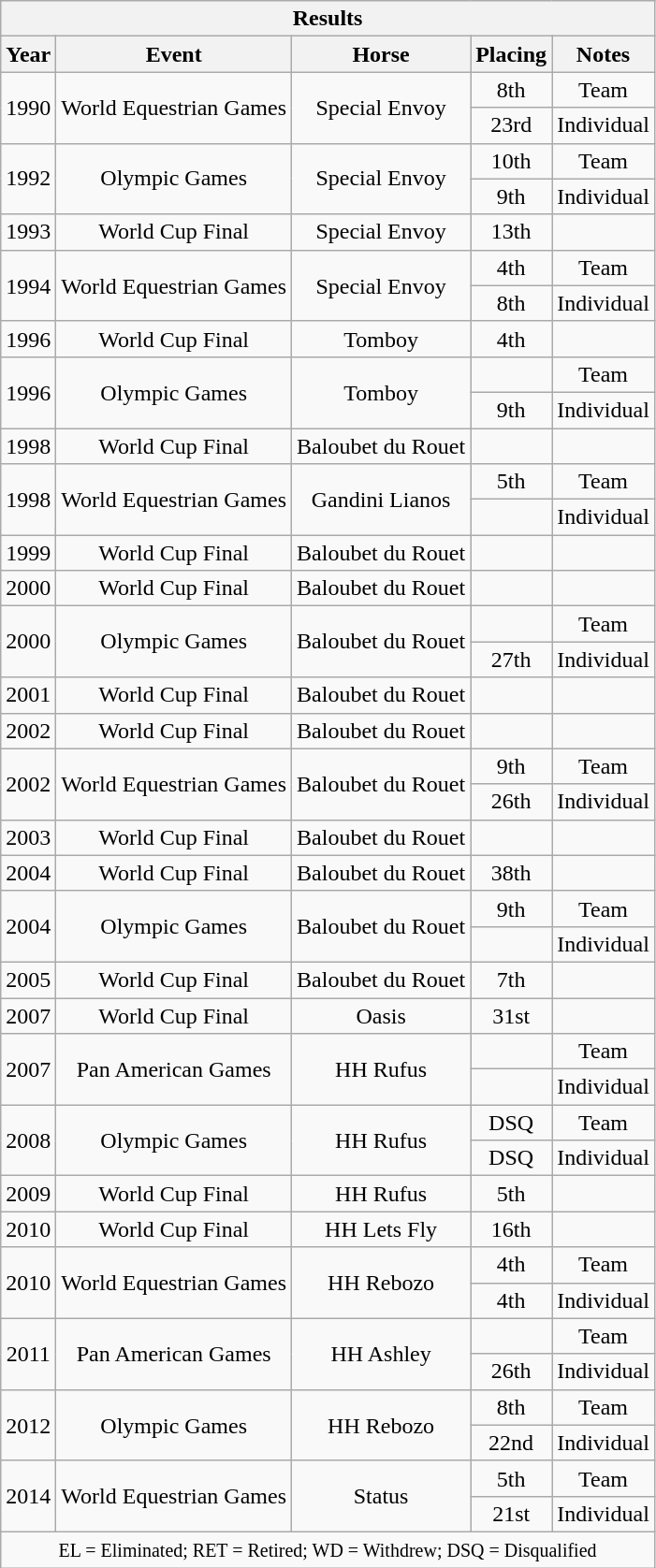<table class="wikitable" style="text-align:center">
<tr>
<th colspan="11" align="center"><strong>Results</strong></th>
</tr>
<tr>
<th>Year</th>
<th>Event</th>
<th>Horse</th>
<th>Placing</th>
<th>Notes</th>
</tr>
<tr>
<td rowspan="2">1990</td>
<td rowspan="2">World Equestrian Games</td>
<td rowspan="2">Special Envoy</td>
<td>8th</td>
<td>Team</td>
</tr>
<tr>
<td>23rd</td>
<td>Individual</td>
</tr>
<tr>
<td rowspan="2">1992</td>
<td rowspan="2">Olympic Games</td>
<td rowspan="2">Special Envoy</td>
<td>10th</td>
<td>Team</td>
</tr>
<tr>
<td>9th</td>
<td>Individual</td>
</tr>
<tr>
<td>1993</td>
<td>World Cup Final</td>
<td>Special Envoy</td>
<td>13th</td>
<td></td>
</tr>
<tr>
<td rowspan="2">1994</td>
<td rowspan="2">World Equestrian Games</td>
<td rowspan="2">Special Envoy</td>
<td>4th</td>
<td>Team</td>
</tr>
<tr>
<td>8th</td>
<td>Individual</td>
</tr>
<tr>
<td>1996</td>
<td>World Cup Final</td>
<td>Tomboy</td>
<td>4th</td>
<td></td>
</tr>
<tr>
<td rowspan="2">1996</td>
<td rowspan="2">Olympic Games</td>
<td rowspan="2">Tomboy</td>
<td></td>
<td>Team</td>
</tr>
<tr>
<td>9th</td>
<td>Individual</td>
</tr>
<tr>
<td>1998</td>
<td>World Cup Final</td>
<td>Baloubet du Rouet</td>
<td></td>
<td></td>
</tr>
<tr>
<td rowspan="2">1998</td>
<td rowspan="2">World Equestrian Games</td>
<td rowspan="2">Gandini Lianos</td>
<td>5th</td>
<td>Team</td>
</tr>
<tr>
<td></td>
<td>Individual</td>
</tr>
<tr>
<td>1999</td>
<td>World Cup Final</td>
<td>Baloubet du Rouet</td>
<td></td>
<td></td>
</tr>
<tr>
<td>2000</td>
<td>World Cup Final</td>
<td>Baloubet du Rouet</td>
<td></td>
<td></td>
</tr>
<tr>
<td rowspan="2">2000</td>
<td rowspan="2">Olympic Games</td>
<td rowspan="2">Baloubet du Rouet</td>
<td></td>
<td>Team</td>
</tr>
<tr>
<td>27th</td>
<td>Individual</td>
</tr>
<tr>
<td>2001</td>
<td>World Cup Final</td>
<td>Baloubet du Rouet</td>
<td></td>
<td></td>
</tr>
<tr>
<td>2002</td>
<td>World Cup Final</td>
<td>Baloubet du Rouet</td>
<td></td>
<td></td>
</tr>
<tr>
<td rowspan="2">2002</td>
<td rowspan="2">World Equestrian Games</td>
<td rowspan="2">Baloubet du Rouet</td>
<td>9th</td>
<td>Team</td>
</tr>
<tr>
<td>26th</td>
<td>Individual</td>
</tr>
<tr>
<td>2003</td>
<td>World Cup Final</td>
<td>Baloubet du Rouet</td>
<td></td>
<td></td>
</tr>
<tr>
<td>2004</td>
<td>World Cup Final</td>
<td>Baloubet du Rouet</td>
<td>38th</td>
<td></td>
</tr>
<tr>
<td rowspan="2">2004</td>
<td rowspan="2">Olympic Games</td>
<td rowspan="2">Baloubet du Rouet</td>
<td>9th</td>
<td>Team</td>
</tr>
<tr>
<td></td>
<td>Individual</td>
</tr>
<tr>
<td>2005</td>
<td>World Cup Final</td>
<td>Baloubet du Rouet</td>
<td>7th</td>
<td></td>
</tr>
<tr>
<td>2007</td>
<td>World Cup Final</td>
<td>Oasis</td>
<td>31st</td>
<td></td>
</tr>
<tr>
<td rowspan="2">2007</td>
<td rowspan="2">Pan American Games</td>
<td rowspan="2">HH Rufus</td>
<td></td>
<td>Team</td>
</tr>
<tr>
<td></td>
<td>Individual</td>
</tr>
<tr>
<td rowspan="2">2008</td>
<td rowspan="2">Olympic Games</td>
<td rowspan="2">HH Rufus</td>
<td>DSQ</td>
<td>Team</td>
</tr>
<tr>
<td>DSQ</td>
<td>Individual</td>
</tr>
<tr>
<td>2009</td>
<td>World Cup Final</td>
<td>HH Rufus</td>
<td>5th</td>
<td></td>
</tr>
<tr>
<td>2010</td>
<td>World Cup Final</td>
<td>HH Lets Fly</td>
<td>16th</td>
<td></td>
</tr>
<tr>
<td rowspan="2">2010</td>
<td rowspan="2">World Equestrian Games</td>
<td rowspan="2">HH Rebozo</td>
<td>4th</td>
<td>Team</td>
</tr>
<tr>
<td>4th</td>
<td>Individual</td>
</tr>
<tr>
<td rowspan="2">2011</td>
<td rowspan="2">Pan American Games</td>
<td rowspan="2">HH Ashley</td>
<td></td>
<td>Team</td>
</tr>
<tr>
<td>26th</td>
<td>Individual</td>
</tr>
<tr>
<td rowspan="2">2012</td>
<td rowspan="2">Olympic Games</td>
<td rowspan="2">HH Rebozo</td>
<td>8th</td>
<td>Team</td>
</tr>
<tr>
<td>22nd</td>
<td>Individual</td>
</tr>
<tr>
<td rowspan="2">2014</td>
<td rowspan="2">World Equestrian Games</td>
<td rowspan="2">Status</td>
<td>5th</td>
<td>Team</td>
</tr>
<tr>
<td>21st</td>
<td>Individual</td>
</tr>
<tr>
<td colspan="11" align="center"><small> EL = Eliminated; RET = Retired; WD = Withdrew; DSQ = Disqualified</small></td>
</tr>
</table>
